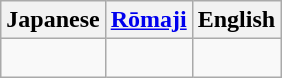<table class="wikitable">
<tr>
<th>Japanese</th>
<th><a href='#'>Rōmaji</a></th>
<th>English</th>
</tr>
<tr valign=top>
<td><br></td>
<td><br></td>
<td><br></td>
</tr>
</table>
